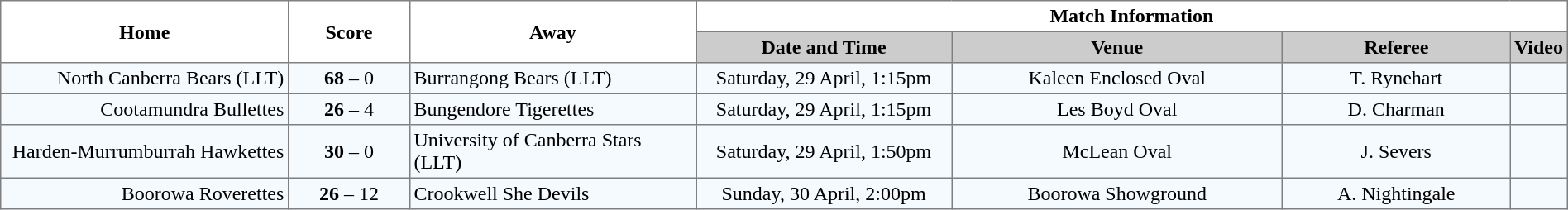<table border="1" cellpadding="3" cellspacing="0" width="100%" style="border-collapse:collapse;  text-align:center;">
<tr>
<th rowspan="2" width="19%">Home</th>
<th rowspan="2" width="8%">Score</th>
<th rowspan="2" width="19%">Away</th>
<th colspan="4">Match Information</th>
</tr>
<tr style="background:#CCCCCC">
<th width="17%">Date and Time</th>
<th width="22%">Venue</th>
<th width="50%">Referee</th>
<th>Video</th>
</tr>
<tr style="text-align:center; background:#f5faff;">
<td align="right">North Canberra Bears (LLT) </td>
<td><strong>68</strong> – 0</td>
<td align="left"> Burrangong Bears (LLT)</td>
<td>Saturday, 29 April, 1:15pm</td>
<td>Kaleen Enclosed Oval</td>
<td>T. Rynehart</td>
<td></td>
</tr>
<tr style="text-align:center; background:#f5faff;">
<td align="right">Cootamundra Bullettes </td>
<td><strong>26</strong> – 4</td>
<td align="left"> Bungendore Tigerettes</td>
<td>Saturday, 29 April, 1:15pm</td>
<td>Les Boyd Oval</td>
<td>D. Charman</td>
<td></td>
</tr>
<tr style="text-align:center; background:#f5faff;">
<td align="right">Harden-Murrumburrah Hawkettes </td>
<td><strong>30</strong> – 0</td>
<td align="left"> University of Canberra Stars (LLT)</td>
<td>Saturday, 29 April, 1:50pm</td>
<td>McLean Oval</td>
<td>J. Severs</td>
<td></td>
</tr>
<tr style="text-align:center; background:#f5faff;">
<td align="right">Boorowa Roverettes </td>
<td><strong>26</strong> – 12</td>
<td align="left"> Crookwell She Devils</td>
<td>Sunday, 30 April, 2:00pm</td>
<td>Boorowa Showground</td>
<td>A. Nightingale</td>
<td></td>
</tr>
</table>
